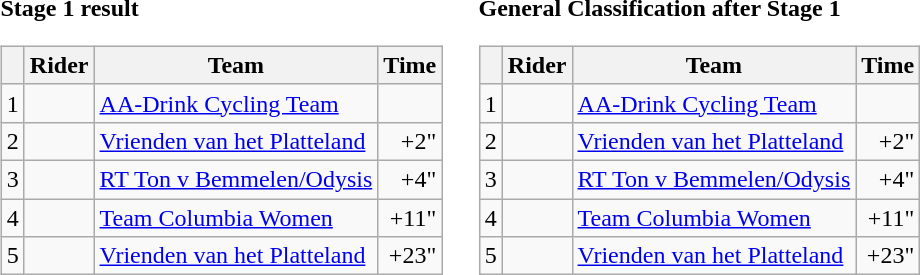<table>
<tr>
<td><strong>Stage 1 result</strong><br><table class=wikitable>
<tr>
<th></th>
<th>Rider</th>
<th>Team</th>
<th>Time</th>
</tr>
<tr>
<td>1</td>
<td></td>
<td><a href='#'>AA-Drink Cycling Team</a></td>
<td align="right"></td>
</tr>
<tr>
<td>2</td>
<td></td>
<td><a href='#'>Vrienden van het Platteland</a></td>
<td align="right">+2"</td>
</tr>
<tr>
<td>3</td>
<td></td>
<td><a href='#'>RT Ton v Bemmelen/Odysis</a></td>
<td align="right">+4"</td>
</tr>
<tr>
<td>4</td>
<td></td>
<td><a href='#'>Team Columbia Women</a></td>
<td align="right">+11"</td>
</tr>
<tr>
<td>5</td>
<td></td>
<td><a href='#'>Vrienden van het Platteland</a></td>
<td align="right">+23"</td>
</tr>
</table>
</td>
<td></td>
<td><strong>General Classification after Stage 1</strong><br><table class="wikitable">
<tr>
<th></th>
<th>Rider</th>
<th>Team</th>
<th>Time</th>
</tr>
<tr>
<td>1</td>
<td></td>
<td><a href='#'>AA-Drink Cycling Team</a></td>
<td align="right"></td>
</tr>
<tr>
<td>2</td>
<td></td>
<td><a href='#'>Vrienden van het Platteland</a></td>
<td align="right">+2"</td>
</tr>
<tr>
<td>3</td>
<td></td>
<td><a href='#'>RT Ton v Bemmelen/Odysis</a></td>
<td align="right">+4"</td>
</tr>
<tr>
<td>4</td>
<td></td>
<td><a href='#'>Team Columbia Women</a></td>
<td align="right">+11"</td>
</tr>
<tr>
<td>5</td>
<td></td>
<td><a href='#'>Vrienden van het Platteland</a></td>
<td align="right">+23"</td>
</tr>
</table>
</td>
</tr>
</table>
